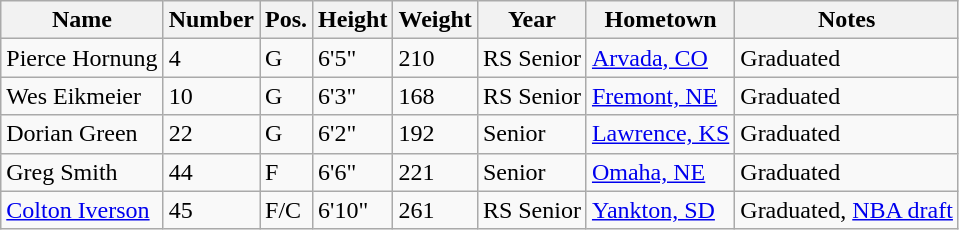<table class="wikitable sortable" border="1">
<tr>
<th>Name</th>
<th>Number</th>
<th>Pos.</th>
<th>Height</th>
<th>Weight</th>
<th>Year</th>
<th>Hometown</th>
<th class="unsortable">Notes</th>
</tr>
<tr>
<td>Pierce Hornung</td>
<td>4</td>
<td>G</td>
<td>6'5"</td>
<td>210</td>
<td>RS Senior</td>
<td><a href='#'>Arvada, CO</a></td>
<td>Graduated</td>
</tr>
<tr>
<td>Wes Eikmeier</td>
<td>10</td>
<td>G</td>
<td>6'3"</td>
<td>168</td>
<td>RS Senior</td>
<td><a href='#'>Fremont, NE</a></td>
<td>Graduated</td>
</tr>
<tr>
<td>Dorian Green</td>
<td>22</td>
<td>G</td>
<td>6'2"</td>
<td>192</td>
<td>Senior</td>
<td><a href='#'>Lawrence, KS</a></td>
<td>Graduated</td>
</tr>
<tr>
<td>Greg Smith</td>
<td>44</td>
<td>F</td>
<td>6'6"</td>
<td>221</td>
<td>Senior</td>
<td><a href='#'>Omaha, NE</a></td>
<td>Graduated</td>
</tr>
<tr>
<td><a href='#'>Colton Iverson</a></td>
<td>45</td>
<td>F/C</td>
<td>6'10"</td>
<td>261</td>
<td>RS Senior</td>
<td><a href='#'>Yankton, SD</a></td>
<td>Graduated, <a href='#'>NBA draft</a></td>
</tr>
</table>
